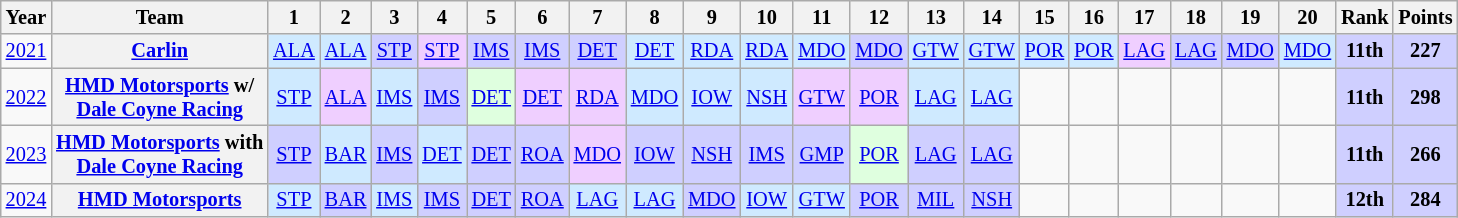<table class="wikitable" style="text-align:center; font-size:85%">
<tr>
<th>Year</th>
<th>Team</th>
<th>1</th>
<th>2</th>
<th>3</th>
<th>4</th>
<th>5</th>
<th>6</th>
<th>7</th>
<th>8</th>
<th>9</th>
<th>10</th>
<th>11</th>
<th>12</th>
<th>13</th>
<th>14</th>
<th>15</th>
<th>16</th>
<th>17</th>
<th>18</th>
<th>19</th>
<th>20</th>
<th>Rank</th>
<th>Points</th>
</tr>
<tr>
<td><a href='#'>2021</a></td>
<th nowrap><a href='#'>Carlin</a></th>
<td style="background:#CFEAFF;"><a href='#'>ALA</a><br></td>
<td style="background:#CFEAFF;"><a href='#'>ALA</a><br></td>
<td style="background:#CFCFFF;"><a href='#'>STP</a><br></td>
<td style="background:#EFCFFF;"><a href='#'>STP</a><br></td>
<td style="background:#CFCFFF;"><a href='#'>IMS</a><br></td>
<td style="background:#CFCFFF;"><a href='#'>IMS</a><br></td>
<td style="background:#CFCFFF;"><a href='#'>DET</a><br></td>
<td style="background:#CFEAFF;"><a href='#'>DET</a><br></td>
<td style="background:#CFEAFF;"><a href='#'>RDA</a><br></td>
<td style="background:#CFEAFF;"><a href='#'>RDA</a><br></td>
<td style="background:#CFEAFF;"><a href='#'>MDO</a><br></td>
<td style="background:#CFCFFF;"><a href='#'>MDO</a><br></td>
<td style="background:#CFEAFF;"><a href='#'>GTW</a><br></td>
<td style="background:#CFEAFF;"><a href='#'>GTW</a><br></td>
<td style="background:#CFEAFF;"><a href='#'>POR</a><br></td>
<td style="background:#CFEAFF;"><a href='#'>POR</a><br></td>
<td style="background:#EFCFFF;"><a href='#'>LAG</a><br></td>
<td style="background:#CFCFFF;"><a href='#'>LAG</a><br></td>
<td style="background:#CFCFFF;"><a href='#'>MDO</a><br></td>
<td style="background:#CFEAFF;"><a href='#'>MDO</a><br></td>
<th style="background:#CFCFFF;">11th</th>
<th style="background:#CFCFFF;">227</th>
</tr>
<tr>
<td><a href='#'>2022</a></td>
<th nowrap><a href='#'>HMD Motorsports</a> w/<br><a href='#'>Dale Coyne Racing</a></th>
<td style="background:#CFEAFF;"><a href='#'>STP</a><br></td>
<td style="background:#EFCFFF;"><a href='#'>ALA</a><br></td>
<td style="background:#CFEAFF;"><a href='#'>IMS</a><br></td>
<td style="background:#CFCFFF;"><a href='#'>IMS</a><br></td>
<td style="background:#DFFFDF;"><a href='#'>DET</a><br></td>
<td style="background:#EFCFFF;"><a href='#'>DET</a><br></td>
<td style="background:#EFCFFF;"><a href='#'>RDA</a><br></td>
<td style="background:#CFEAFF;"><a href='#'>MDO</a><br></td>
<td style="background:#CFEAFF;"><a href='#'>IOW</a><br></td>
<td style="background:#CFEAFF;"><a href='#'>NSH</a><br></td>
<td style="background:#EFCFFF;"><a href='#'>GTW</a><br></td>
<td style="background:#EFCFFF;"><a href='#'>POR</a><br></td>
<td style="background:#CFEAFF;"><a href='#'>LAG</a><br></td>
<td style="background:#CFEAFF;"><a href='#'>LAG</a><br></td>
<td></td>
<td></td>
<td></td>
<td></td>
<td></td>
<td></td>
<th style="background:#CFCFFF;">11th</th>
<th style="background:#CFCFFF;">298</th>
</tr>
<tr>
<td><a href='#'>2023</a></td>
<th nowrap><a href='#'>HMD Motorsports</a> with<br><a href='#'>Dale Coyne Racing</a></th>
<td style="background:#CFCFFF;"><a href='#'>STP</a><br></td>
<td style="background:#cfeaff;"><a href='#'>BAR</a><br></td>
<td style="background:#cfcfff;"><a href='#'>IMS</a><br></td>
<td style="background:#cfeaff;"><a href='#'>DET</a><br></td>
<td style="background:#cfcfff;"><a href='#'>DET</a><br></td>
<td style="background:#CFCFFF;"><a href='#'>ROA</a><br></td>
<td style="background:#EFCFFF;"><a href='#'>MDO</a><br></td>
<td style="background:#CFCFFF;"><a href='#'>IOW</a><br></td>
<td style="background:#CFCFFF;"><a href='#'>NSH</a><br></td>
<td style="background:#CFCFFF;"><a href='#'>IMS</a><br></td>
<td style="background:#CFCFFF;"><a href='#'>GMP</a><br></td>
<td style="background:#DFFFDF;"><a href='#'>POR</a><br></td>
<td style="background:#CFCFFF;"><a href='#'>LAG</a><br></td>
<td style="background:#CFCFFF;"><a href='#'>LAG</a><br></td>
<td></td>
<td></td>
<td></td>
<td></td>
<td></td>
<td></td>
<th style="background:#CFCFFF;">11th</th>
<th style="background:#CFCFFF;">266</th>
</tr>
<tr>
<td><a href='#'>2024</a></td>
<th nowrap><a href='#'>HMD Motorsports</a></th>
<td style="background:#CFEAFF;"><a href='#'>STP</a><br></td>
<td style="background:#CFCFFF;"><a href='#'>BAR</a><br></td>
<td style="background:#CFEAFF;"><a href='#'>IMS</a><br></td>
<td style="background:#CFCFFF;"><a href='#'>IMS</a><br></td>
<td style="background:#CFCFFF;"><a href='#'>DET</a><br></td>
<td style="background:#CFCFFF;"><a href='#'>ROA</a><br></td>
<td style="background:#CFEAFF;"><a href='#'>LAG</a><br></td>
<td style="background:#CFEAFF;"><a href='#'>LAG</a><br></td>
<td style="background:#CFCFFF;"><a href='#'>MDO</a><br></td>
<td style="background:#CFEAFF;"><a href='#'>IOW</a><br></td>
<td style="background:#CFEAFF;"><a href='#'>GTW</a><br></td>
<td style="background:#CFCFFF;"><a href='#'>POR</a><br></td>
<td style="background:#CFCFFF;"><a href='#'>MIL</a><br></td>
<td style="background:#CFCFFF;"><a href='#'>NSH</a><br></td>
<td></td>
<td></td>
<td></td>
<td></td>
<td></td>
<td></td>
<th style="background:#CFCFFF;">12th</th>
<th style="background:#CFCFFF;">284</th>
</tr>
</table>
